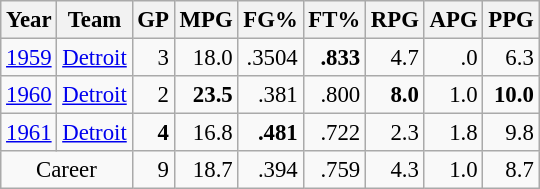<table class="wikitable sortable" style="font-size:95%; text-align:right;">
<tr>
<th>Year</th>
<th>Team</th>
<th>GP</th>
<th>MPG</th>
<th>FG%</th>
<th>FT%</th>
<th>RPG</th>
<th>APG</th>
<th>PPG</th>
</tr>
<tr>
<td style="text-align:left;"><a href='#'>1959</a></td>
<td style="text-align:left;"><a href='#'>Detroit</a></td>
<td>3</td>
<td>18.0</td>
<td>.3504</td>
<td><strong>.833</strong></td>
<td>4.7</td>
<td>.0</td>
<td>6.3</td>
</tr>
<tr>
<td style="text-align:left;"><a href='#'>1960</a></td>
<td style="text-align:left;"><a href='#'>Detroit</a></td>
<td>2</td>
<td><strong>23.5</strong></td>
<td>.381</td>
<td>.800</td>
<td><strong>8.0</strong></td>
<td>1.0</td>
<td><strong>10.0</strong></td>
</tr>
<tr>
<td style="text-align:left;"><a href='#'>1961</a></td>
<td style="text-align:left;"><a href='#'>Detroit</a></td>
<td><strong>4</strong></td>
<td>16.8</td>
<td><strong>.481</strong></td>
<td>.722</td>
<td>2.3</td>
<td>1.8</td>
<td>9.8</td>
</tr>
<tr class="sortbottom">
<td style="text-align:center;" colspan="2">Career</td>
<td>9</td>
<td>18.7</td>
<td>.394</td>
<td>.759</td>
<td>4.3</td>
<td>1.0</td>
<td>8.7</td>
</tr>
</table>
